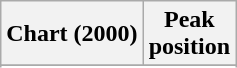<table class="wikitable sortable plainrowheaders" style="text-align:center">
<tr>
<th scope="col">Chart (2000)</th>
<th scope="col">Peak<br>position</th>
</tr>
<tr>
</tr>
<tr>
</tr>
</table>
